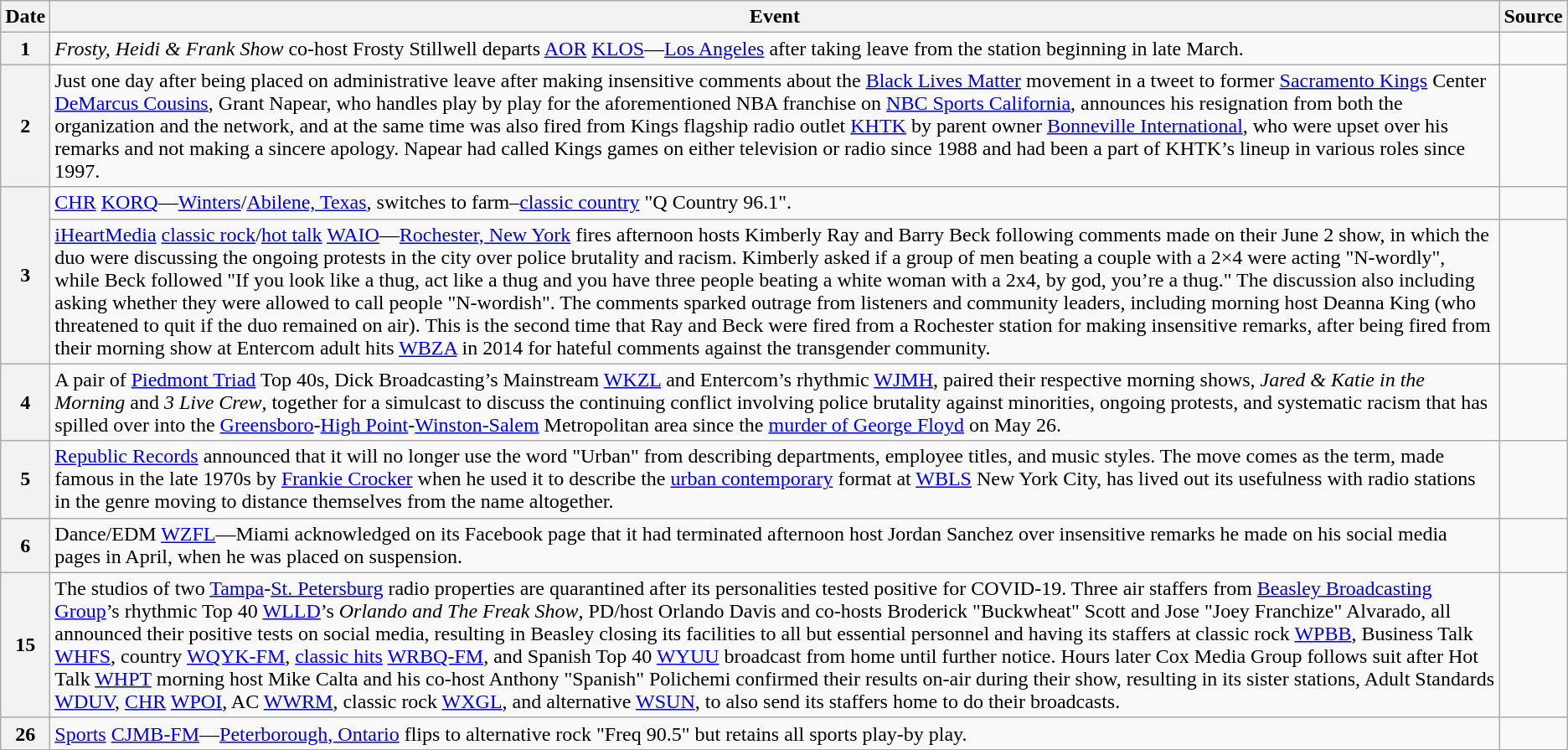<table class="wikitable">
<tr>
<th>Date</th>
<th>Event</th>
<th>Source</th>
</tr>
<tr>
<th>1</th>
<td><em>Frosty, Heidi & Frank Show</em> co-host Frosty Stillwell departs <a href='#'>AOR</a> <a href='#'>KLOS</a>—<a href='#'>Los Angeles</a> after taking leave from the station beginning in late March.</td>
<td></td>
</tr>
<tr>
<th>2</th>
<td>Just one day after being placed on administrative leave after making insensitive comments about the <a href='#'>Black Lives Matter</a> movement in a tweet to former <a href='#'>Sacramento Kings</a> Center <a href='#'>DeMarcus Cousins</a>, Grant Napear, who handles play by play for the aforementioned NBA franchise on <a href='#'>NBC Sports California</a>, announces his resignation from both the organization and the network, and at the same time was also fired from Kings flagship radio outlet <a href='#'>KHTK</a> by parent owner <a href='#'>Bonneville International</a>, who were upset over his remarks and not making a sincere apology. Napear had called Kings games on either television or radio since 1988 and had been a part of KHTK’s lineup in various roles since 1997.</td>
<td></td>
</tr>
<tr>
<th rowspan=2>3</th>
<td><a href='#'>CHR</a> <a href='#'>KORQ</a>—<a href='#'>Winters</a>/<a href='#'>Abilene, Texas</a>, switches to farm–<a href='#'>classic country</a> "Q Country 96.1".</td>
<td></td>
</tr>
<tr>
<td><a href='#'>iHeartMedia</a> <a href='#'>classic rock</a>/<a href='#'>hot talk</a> <a href='#'>WAIO</a>—<a href='#'>Rochester, New York</a> fires afternoon hosts Kimberly Ray and Barry Beck following comments made on their June 2 show, in which the duo were discussing the ongoing protests in the city over police brutality and racism. Kimberly asked if a group of men beating a couple with a 2×4 were acting "N-wordly", while Beck followed "If you look like a thug, act like a thug and you have three people beating a white woman with a 2x4, by god, you’re a thug." The discussion also including asking whether they were allowed to call people "N-wordish". The comments sparked outrage from listeners and community leaders, including morning host Deanna King (who threatened to quit if the duo remained on air). This is the second time that Ray and Beck were fired from a Rochester station for making insensitive remarks, after being fired from their morning show at Entercom adult hits <a href='#'>WBZA</a> in 2014 for hateful comments against the transgender community.</td>
<td></td>
</tr>
<tr>
<th>4</th>
<td>A pair of <a href='#'>Piedmont Triad</a> Top 40s, Dick Broadcasting’s Mainstream <a href='#'>WKZL</a> and Entercom’s rhythmic <a href='#'>WJMH</a>, paired their respective morning shows, <em>Jared & Katie in the Morning</em> and <em>3 Live Crew</em>, together for a simulcast to discuss the continuing conflict involving police brutality against minorities, ongoing protests, and systematic racism that has spilled over into the <a href='#'>Greensboro</a>-<a href='#'>High Point</a>-<a href='#'>Winston-Salem</a> Metropolitan area since the <a href='#'>murder of George Floyd</a> on May 26.</td>
<td></td>
</tr>
<tr>
<th>5</th>
<td><a href='#'>Republic Records</a> announced that it will no longer use the word "Urban" from describing departments, employee titles, and music styles. The move comes as the term, made famous in the late 1970s by <a href='#'>Frankie Crocker</a> when he used it to describe the <a href='#'>urban contemporary</a> format at <a href='#'>WBLS</a> New York City, has lived out its usefulness with radio stations in the genre moving to distance themselves from the name altogether.</td>
<td></td>
</tr>
<tr>
<th>6</th>
<td>Dance/EDM <a href='#'>WZFL</a>—Miami acknowledged on its Facebook page that it had terminated afternoon host Jordan Sanchez over insensitive remarks he made on his social media pages in April, when he was placed on suspension.</td>
<td></td>
</tr>
<tr>
<th>15</th>
<td>The studios of two <a href='#'>Tampa</a>-<a href='#'>St. Petersburg</a> radio properties are quarantined after its personalities tested positive for COVID-19. Three air staffers from <a href='#'>Beasley Broadcasting Group</a>’s rhythmic Top 40 <a href='#'>WLLD</a>’s <em>Orlando and The Freak Show</em>, PD/host Orlando Davis and co-hosts Broderick "Buckwheat" Scott and Jose "Joey Franchize" Alvarado, all announced their positive tests on social media, resulting in Beasley closing its facilities to all but essential personnel and having its staffers at classic rock <a href='#'>WPBB</a>, Business Talk <a href='#'>WHFS</a>, country <a href='#'>WQYK-FM</a>, <a href='#'>classic hits</a> <a href='#'>WRBQ-FM</a>, and Spanish Top 40 <a href='#'>WYUU</a> broadcast from home until further notice. Hours later Cox Media Group follows suit after Hot Talk <a href='#'>WHPT</a> morning host Mike Calta and his co-host Anthony "Spanish" Polichemi confirmed their results on-air during their show, resulting in its sister stations, Adult Standards <a href='#'>WDUV</a>, <a href='#'>CHR</a> <a href='#'>WPOI</a>, AC <a href='#'>WWRM</a>, classic rock <a href='#'>WXGL</a>, and alternative <a href='#'>WSUN</a>, to also send its staffers home to do their broadcasts.</td>
<td></td>
</tr>
<tr>
<th>26</th>
<td><a href='#'>Sports</a> <a href='#'>CJMB-FM</a>—<a href='#'>Peterborough, Ontario</a> flips to alternative rock "Freq 90.5" but retains all sports play-by play.</td>
<td></td>
</tr>
</table>
